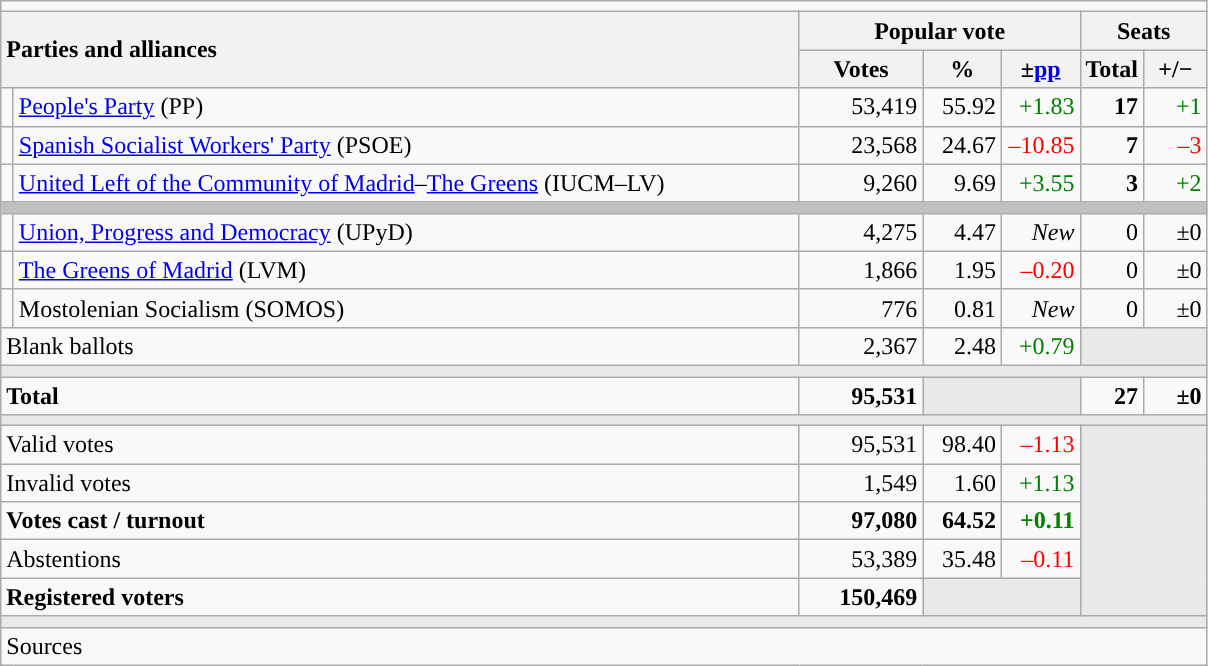<table class="wikitable" style="text-align:right;">
<tr>
<td colspan="7"></td>
</tr>
<tr>
<th style="text-align:left;" rowspan="2" colspan="2" width="525">Parties and alliances</th>
<th colspan="3">Popular vote</th>
<th colspan="2">Seats</th>
</tr>
<tr>
<th width="75">Votes</th>
<th width="45">%</th>
<th width="45">±<a href='#'>pp</a></th>
<th width="35">Total</th>
<th width="35">+/−</th>
</tr>
<tr>
<td width="1" style="color:inherit;background:"></td>
<td align="left"><a href='#'>People's Party</a> (PP)</td>
<td>53,419</td>
<td>55.92</td>
<td style="color:green;">+1.83</td>
<td><strong>17</strong></td>
<td style="color:green;">+1</td>
</tr>
<tr>
<td style="color:inherit;background:"></td>
<td align="left"><a href='#'>Spanish Socialist Workers' Party</a> (PSOE)</td>
<td>23,568</td>
<td>24.67</td>
<td style="color:red;">–10.85</td>
<td><strong>7</strong></td>
<td style="color:red;">–3</td>
</tr>
<tr>
<td style="color:inherit;background:"></td>
<td align="left"><a href='#'>United Left of the Community of Madrid</a>–<a href='#'>The Greens</a> (IUCM–LV)</td>
<td>9,260</td>
<td>9.69</td>
<td style="color:green;">+3.55</td>
<td><strong>3</strong></td>
<td style="color:green;">+2</td>
</tr>
<tr>
<td colspan="7" bgcolor="#C0C0C0"></td>
</tr>
<tr>
<td style="color:inherit;background:"></td>
<td align="left"><a href='#'>Union, Progress and Democracy</a> (UPyD)</td>
<td>4,275</td>
<td>4.47</td>
<td><em>New</em></td>
<td>0</td>
<td>±0</td>
</tr>
<tr>
<td style="color:inherit;background:"></td>
<td align="left"><a href='#'>The Greens of Madrid</a> (LVM)</td>
<td>1,866</td>
<td>1.95</td>
<td style="color:red;">–0.20</td>
<td>0</td>
<td>±0</td>
</tr>
<tr>
<td style="color:inherit;background:"></td>
<td align="left">Mostolenian Socialism (SOMOS)</td>
<td>776</td>
<td>0.81</td>
<td><em>New</em></td>
<td>0</td>
<td>±0</td>
</tr>
<tr>
<td align="left" colspan="2">Blank ballots</td>
<td>2,367</td>
<td>2.48</td>
<td style="color:green;">+0.79</td>
<td bgcolor="#E9E9E9" colspan="2"></td>
</tr>
<tr>
<td colspan="7" bgcolor="#E9E9E9"></td>
</tr>
<tr style="font-weight:bold;">
<td align="left" colspan="2">Total</td>
<td>95,531</td>
<td bgcolor="#E9E9E9" colspan="2"></td>
<td>27</td>
<td>±0</td>
</tr>
<tr>
<td colspan="7" bgcolor="#E9E9E9"></td>
</tr>
<tr>
<td align="left" colspan="2">Valid votes</td>
<td>95,531</td>
<td>98.40</td>
<td style="color:red;">–1.13</td>
<td bgcolor="#E9E9E9" colspan="2" rowspan="5"></td>
</tr>
<tr>
<td align="left" colspan="2">Invalid votes</td>
<td>1,549</td>
<td>1.60</td>
<td style="color:green;">+1.13</td>
</tr>
<tr style="font-weight:bold;">
<td align="left" colspan="2">Votes cast / turnout</td>
<td>97,080</td>
<td>64.52</td>
<td style="color:green;">+0.11</td>
</tr>
<tr>
<td align="left" colspan="2">Abstentions</td>
<td>53,389</td>
<td>35.48</td>
<td style="color:red;">–0.11</td>
</tr>
<tr style="font-weight:bold;">
<td align="left" colspan="2">Registered voters</td>
<td>150,469</td>
<td bgcolor="#E9E9E9" colspan="2"></td>
</tr>
<tr>
<td colspan="7" bgcolor="#E9E9E9"></td>
</tr>
<tr>
<td align="left" colspan="7">Sources</td>
</tr>
</table>
